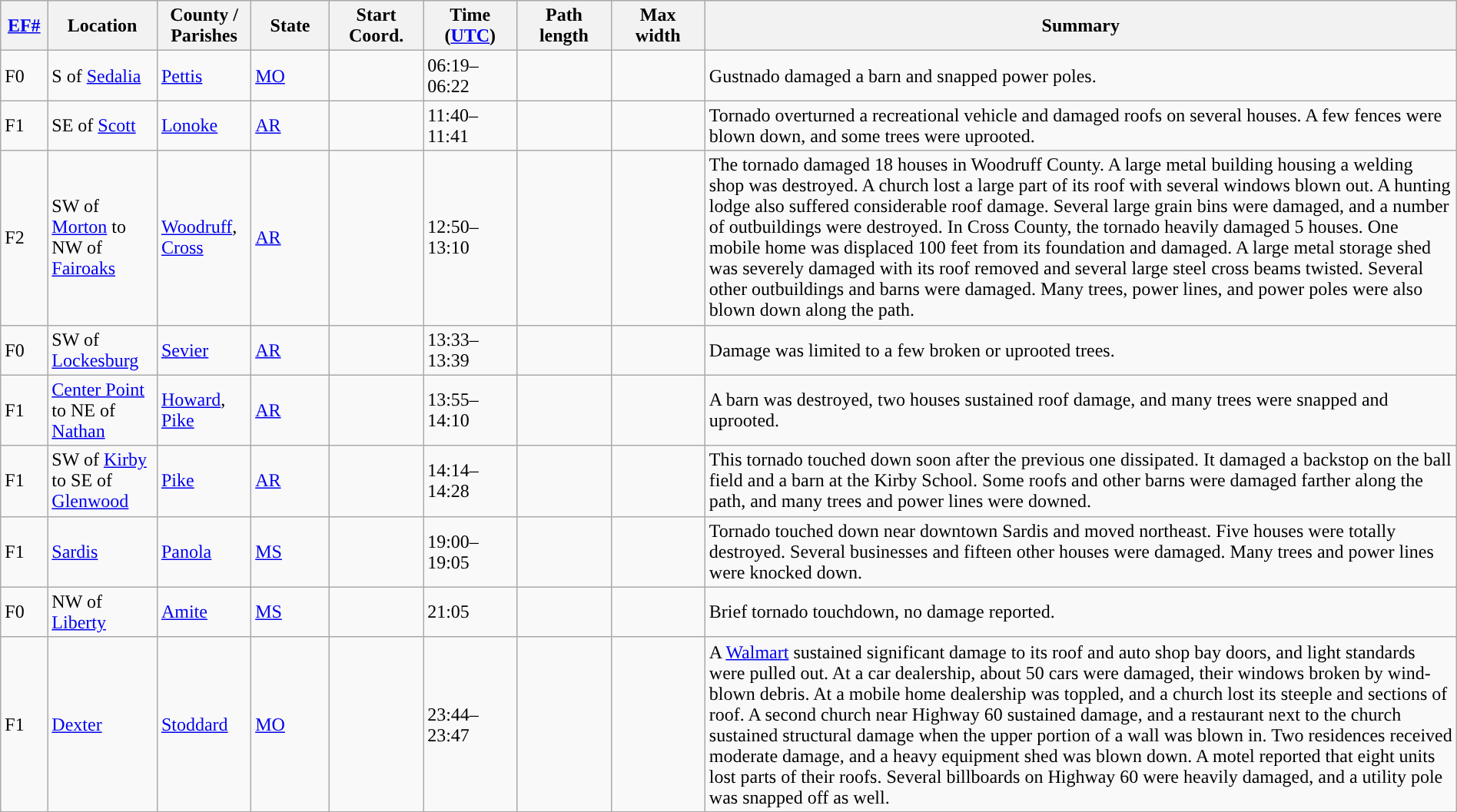<table class="wikitable sortable" style="width:100%;">
<tr>
<th scope="col"  style="width:3%; text-align:center;"><a href='#'>EF#</a></th>
<th scope="col"  style="width:7%; text-align:center;" class="unsortable">Location</th>
<th scope="col"  style="width:6%; text-align:center;" class="unsortable">County / Parishes</th>
<th scope="col"  style="width:5%; text-align:center;">State</th>
<th scope="col"  style="width:6%; text-align:center;">Start Coord.</th>
<th scope="col"  style="width:6%; text-align:center;">Time (<a href='#'>UTC</a>)</th>
<th scope="col"  style="width:6%; text-align:center;">Path length</th>
<th scope="col"  style="width:6%; text-align:center;">Max width</th>
<th scope="col" class="unsortable" style="width:48%; text-align:center;">Summary</th>
</tr>
<tr>
<td>F0</td>
<td>S of <a href='#'>Sedalia</a></td>
<td><a href='#'>Pettis</a></td>
<td><a href='#'>MO</a></td>
<td></td>
<td>06:19–06:22</td>
<td></td>
<td></td>
<td>Gustnado damaged a barn and snapped power poles.</td>
</tr>
<tr>
<td>F1</td>
<td>SE of <a href='#'>Scott</a></td>
<td><a href='#'>Lonoke</a></td>
<td><a href='#'>AR</a></td>
<td></td>
<td>11:40–11:41</td>
<td></td>
<td></td>
<td>Tornado overturned a recreational vehicle and damaged roofs on several houses. A few fences were blown down, and some trees were uprooted.</td>
</tr>
<tr>
<td>F2</td>
<td>SW of <a href='#'>Morton</a> to NW of <a href='#'>Fairoaks</a></td>
<td><a href='#'>Woodruff</a>, <a href='#'>Cross</a></td>
<td><a href='#'>AR</a></td>
<td></td>
<td>12:50–13:10</td>
<td></td>
<td></td>
<td>The tornado damaged 18 houses in Woodruff County. A large metal building housing a welding shop was destroyed. A church lost a large part of its roof with several windows blown out. A hunting lodge also suffered considerable roof damage. Several large grain bins were damaged, and a number of outbuildings were destroyed. In Cross County, the tornado heavily damaged 5 houses. One mobile home was displaced 100 feet from its foundation and damaged. A large metal storage shed was severely damaged with its roof removed and several large steel cross beams twisted. Several other outbuildings and barns were damaged. Many trees, power lines, and power poles were also blown down along the path.</td>
</tr>
<tr>
<td>F0</td>
<td>SW of <a href='#'>Lockesburg</a></td>
<td><a href='#'>Sevier</a></td>
<td><a href='#'>AR</a></td>
<td></td>
<td>13:33–13:39</td>
<td></td>
<td></td>
<td>Damage was limited to a few broken or uprooted trees.</td>
</tr>
<tr>
<td>F1</td>
<td><a href='#'>Center Point</a> to NE of <a href='#'>Nathan</a></td>
<td><a href='#'>Howard</a>, <a href='#'>Pike</a></td>
<td><a href='#'>AR</a></td>
<td></td>
<td>13:55–14:10</td>
<td></td>
<td></td>
<td>A barn was destroyed, two houses sustained roof damage, and many trees were snapped and uprooted.</td>
</tr>
<tr>
<td>F1</td>
<td>SW of <a href='#'>Kirby</a> to SE of <a href='#'>Glenwood</a></td>
<td><a href='#'>Pike</a></td>
<td><a href='#'>AR</a></td>
<td></td>
<td>14:14–14:28</td>
<td></td>
<td></td>
<td>This tornado touched down soon after the previous one dissipated. It damaged a backstop on the ball field and a barn at the Kirby School. Some roofs and other barns were damaged farther along the path, and many trees and power lines were downed.</td>
</tr>
<tr>
<td>F1</td>
<td><a href='#'>Sardis</a></td>
<td><a href='#'>Panola</a></td>
<td><a href='#'>MS</a></td>
<td></td>
<td>19:00–19:05</td>
<td></td>
<td></td>
<td>Tornado touched down near downtown Sardis and moved northeast. Five houses were totally destroyed. Several businesses and fifteen other houses were damaged. Many trees and power lines were knocked down.</td>
</tr>
<tr>
<td>F0</td>
<td>NW of <a href='#'>Liberty</a></td>
<td><a href='#'>Amite</a></td>
<td><a href='#'>MS</a></td>
<td></td>
<td>21:05</td>
<td></td>
<td></td>
<td>Brief tornado touchdown, no damage reported.</td>
</tr>
<tr>
<td>F1</td>
<td><a href='#'>Dexter</a></td>
<td><a href='#'>Stoddard</a></td>
<td><a href='#'>MO</a></td>
<td></td>
<td>23:44–23:47</td>
<td></td>
<td></td>
<td>A <a href='#'>Walmart</a> sustained significant damage to its roof and auto shop bay doors, and light standards were pulled out. At a car dealership, about 50 cars were damaged, their windows broken by wind-blown debris. At a mobile home dealership was toppled, and a church lost its steeple and sections of roof. A second church near Highway 60 sustained damage, and a restaurant next to the church sustained structural damage when the upper portion of a wall was blown in. Two residences received moderate damage, and a heavy equipment shed was blown down. A motel reported that eight units lost parts of their roofs. Several billboards on Highway 60 were heavily damaged, and a utility pole was snapped off as well.</td>
</tr>
<tr>
</tr>
</table>
